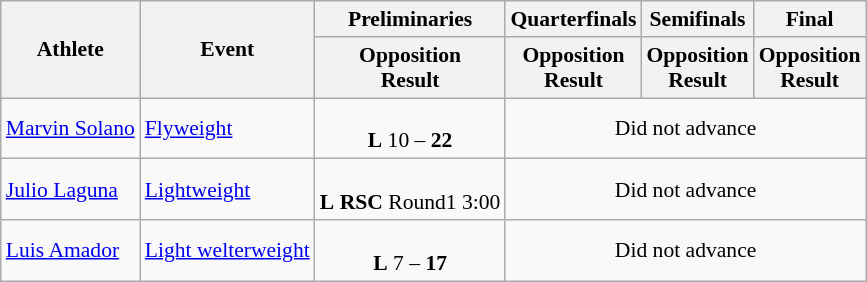<table class="wikitable" border="1" style="font-size:90%">
<tr>
<th rowspan=2>Athlete</th>
<th rowspan=2>Event</th>
<th>Preliminaries</th>
<th>Quarterfinals</th>
<th>Semifinals</th>
<th>Final</th>
</tr>
<tr>
<th>Opposition<br>Result</th>
<th>Opposition<br>Result</th>
<th>Opposition<br>Result</th>
<th>Opposition<br>Result</th>
</tr>
<tr>
<td><a href='#'>Marvin Solano</a></td>
<td><a href='#'>Flyweight</a></td>
<td align=center><br><strong>L</strong> 10 – <strong>22</strong></td>
<td align=center colspan="7">Did not advance</td>
</tr>
<tr>
<td><a href='#'>Julio Laguna</a></td>
<td><a href='#'>Lightweight</a></td>
<td align=center><br><strong>L</strong> <strong>RSC</strong> Round1 3:00</td>
<td align=center colspan="7">Did not advance</td>
</tr>
<tr>
<td><a href='#'>Luis Amador</a></td>
<td><a href='#'>Light welterweight</a></td>
<td align=center><br><strong>L</strong> 7 – <strong>17</strong></td>
<td align=center colspan="7">Did not advance</td>
</tr>
</table>
